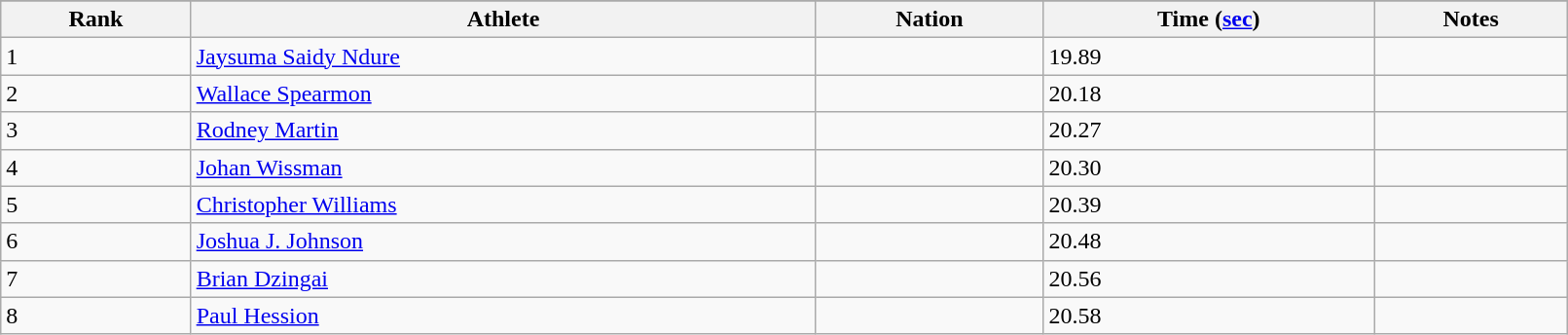<table class="wikitable" width=85%>
<tr>
</tr>
<tr>
<th>Rank</th>
<th>Athlete</th>
<th>Nation</th>
<th>Time (<a href='#'>sec</a>)</th>
<th>Notes</th>
</tr>
<tr>
<td>1</td>
<td><a href='#'>Jaysuma Saidy Ndure</a></td>
<td></td>
<td>19.89</td>
<td></td>
</tr>
<tr>
<td>2</td>
<td><a href='#'>Wallace Spearmon</a></td>
<td></td>
<td>20.18</td>
<td></td>
</tr>
<tr>
<td>3</td>
<td><a href='#'>Rodney Martin</a></td>
<td></td>
<td>20.27</td>
<td></td>
</tr>
<tr>
<td>4</td>
<td><a href='#'>Johan Wissman</a></td>
<td></td>
<td>20.30</td>
<td></td>
</tr>
<tr>
<td>5</td>
<td><a href='#'>Christopher Williams</a></td>
<td></td>
<td>20.39</td>
<td></td>
</tr>
<tr>
<td>6</td>
<td><a href='#'>Joshua J. Johnson</a></td>
<td></td>
<td>20.48</td>
<td></td>
</tr>
<tr>
<td>7</td>
<td><a href='#'>Brian Dzingai</a></td>
<td></td>
<td>20.56</td>
<td></td>
</tr>
<tr>
<td>8</td>
<td><a href='#'>Paul Hession</a></td>
<td></td>
<td>20.58</td>
<td></td>
</tr>
</table>
